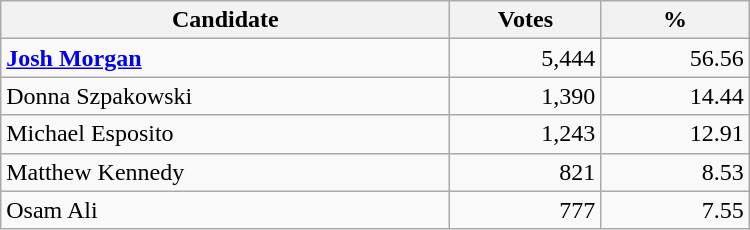<table style="width:500px;" class="wikitable">
<tr>
<th align="center">Candidate</th>
<th align="center">Votes</th>
<th align="center">%</th>
</tr>
<tr>
<td align="left"><strong><a href='#'>Josh Morgan</a></strong></td>
<td align="right">5,444</td>
<td align="right">56.56</td>
</tr>
<tr>
<td align="left">Donna Szpakowski</td>
<td align="right">1,390</td>
<td align="right">14.44</td>
</tr>
<tr>
<td align="left">Michael Esposito</td>
<td align="right">1,243</td>
<td align="right">12.91</td>
</tr>
<tr>
<td align="left">Matthew Kennedy</td>
<td align="right">821</td>
<td align="right">8.53</td>
</tr>
<tr>
<td align="left">Osam Ali</td>
<td align="right">777</td>
<td align="right">7.55</td>
</tr>
</table>
